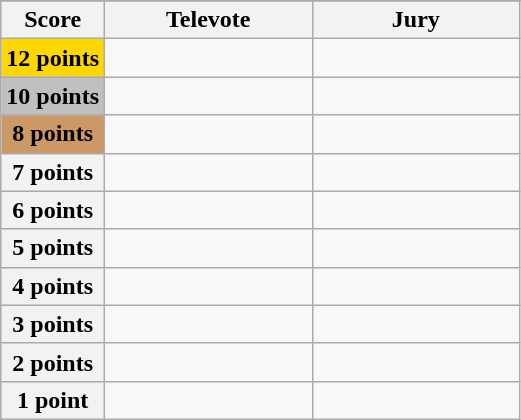<table class="wikitable">
<tr>
</tr>
<tr>
<th scope="col" width="20%">Score</th>
<th scope="col" width="40%">Televote</th>
<th scope="col" width="40%">Jury</th>
</tr>
<tr>
<th scope="row" style="background:gold">12 points</th>
<td></td>
<td></td>
</tr>
<tr>
<th scope="row" style="background:silver">10 points</th>
<td></td>
<td></td>
</tr>
<tr>
<th scope="row" style="background:#CC9966">8 points</th>
<td></td>
<td></td>
</tr>
<tr>
<th scope="row">7 points</th>
<td></td>
<td></td>
</tr>
<tr>
<th scope="row">6 points</th>
<td></td>
<td></td>
</tr>
<tr>
<th scope="row">5 points</th>
<td></td>
<td></td>
</tr>
<tr>
<th scope="row">4 points</th>
<td></td>
<td></td>
</tr>
<tr>
<th scope="row">3 points</th>
<td></td>
<td></td>
</tr>
<tr>
<th scope="row">2 points</th>
<td></td>
<td></td>
</tr>
<tr>
<th scope="row">1 point</th>
<td></td>
<td></td>
</tr>
</table>
